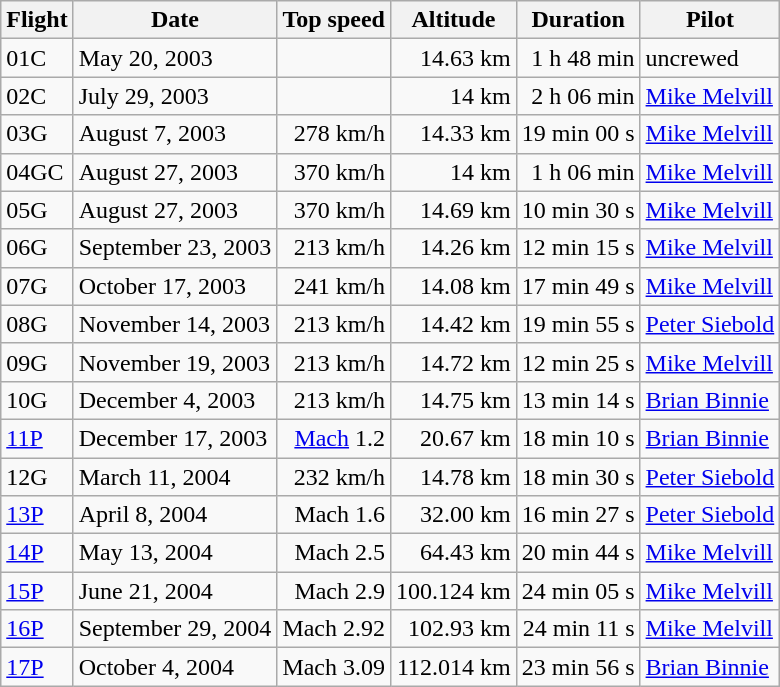<table class="wikitable">
<tr>
<th align="left">Flight</th>
<th align="left">Date</th>
<th align="right">Top speed</th>
<th align="right">Altitude</th>
<th align="left">Duration</th>
<th align="left">Pilot</th>
</tr>
<tr>
<td align="left">01C</td>
<td align="left">May 20, 2003</td>
<td align="right"></td>
<td align="right">14.63 km</td>
<td align="right">1 h 48 min</td>
<td align="left">uncrewed</td>
</tr>
<tr>
<td align="left">02C</td>
<td align="left">July 29, 2003</td>
<td align="right"></td>
<td align="right">14 km</td>
<td align="right">2 h 06 min</td>
<td align="left"><a href='#'>Mike Melvill</a></td>
</tr>
<tr>
<td align="left">03G</td>
<td align="left">August 7, 2003</td>
<td align="right">278 km/h</td>
<td align="right">14.33 km</td>
<td align="right">19 min 00 s</td>
<td align="left"><a href='#'>Mike Melvill</a></td>
</tr>
<tr>
<td align="left">04GC</td>
<td align="left">August 27, 2003</td>
<td align="right">370 km/h</td>
<td align="right">14 km</td>
<td align="right">1 h 06 min</td>
<td align="left"><a href='#'>Mike Melvill</a></td>
</tr>
<tr>
<td align="left">05G</td>
<td align="left">August 27, 2003</td>
<td align="right">370 km/h</td>
<td align="right">14.69 km</td>
<td align="right">10 min 30 s</td>
<td align="left"><a href='#'>Mike Melvill</a></td>
</tr>
<tr>
<td align="left">06G</td>
<td align="left">September 23, 2003</td>
<td align="right">213 km/h</td>
<td align="right">14.26 km</td>
<td align="right">12 min 15 s</td>
<td align="left"><a href='#'>Mike Melvill</a></td>
</tr>
<tr>
<td align="left">07G</td>
<td align="left">October 17, 2003</td>
<td align="right">241 km/h</td>
<td align="right">14.08 km</td>
<td align="right">17 min 49 s</td>
<td align="left"><a href='#'>Mike Melvill</a></td>
</tr>
<tr>
<td align="left">08G</td>
<td align="left">November 14, 2003</td>
<td align="right">213 km/h</td>
<td align="right">14.42 km</td>
<td align="right">19 min 55 s</td>
<td align="left"><a href='#'>Peter Siebold</a></td>
</tr>
<tr>
<td align="left">09G</td>
<td align="left">November 19, 2003</td>
<td align="right">213 km/h</td>
<td align="right">14.72 km</td>
<td align="right">12 min 25 s</td>
<td align="left"><a href='#'>Mike Melvill</a></td>
</tr>
<tr>
<td align="left">10G</td>
<td align="left">December 4, 2003</td>
<td align="right">213 km/h</td>
<td align="right">14.75 km</td>
<td align="right">13 min 14 s</td>
<td align="left"><a href='#'>Brian Binnie</a></td>
</tr>
<tr>
<td align="left"><a href='#'>11P</a></td>
<td align="left">December 17, 2003</td>
<td align="right"><a href='#'>Mach</a> 1.2</td>
<td align="right">20.67 km</td>
<td align="right">18 min 10 s</td>
<td align="left"><a href='#'>Brian Binnie</a></td>
</tr>
<tr>
<td align="left">12G</td>
<td align="left">March 11, 2004</td>
<td align="right">232 km/h</td>
<td align="right">14.78 km</td>
<td align="right">18 min 30 s</td>
<td align="left"><a href='#'>Peter Siebold</a></td>
</tr>
<tr>
<td align="left"><a href='#'>13P</a></td>
<td align="left">April 8, 2004</td>
<td align="right">Mach 1.6</td>
<td align="right">32.00 km</td>
<td align="right">16 min 27 s</td>
<td align="left"><a href='#'>Peter Siebold</a></td>
</tr>
<tr>
<td align="left"><a href='#'>14P</a></td>
<td align="left">May 13, 2004</td>
<td align="right">Mach 2.5</td>
<td align="right">64.43 km</td>
<td align="right">20 min 44 s</td>
<td align="left"><a href='#'>Mike Melvill</a></td>
</tr>
<tr>
<td align="left"><a href='#'>15P</a></td>
<td align="left">June 21, 2004</td>
<td align="right">Mach 2.9</td>
<td align="right">100.124 km</td>
<td align="right">24 min 05 s</td>
<td align="left"><a href='#'>Mike Melvill</a></td>
</tr>
<tr>
<td align="left"><a href='#'>16P</a></td>
<td align="left">September 29, 2004</td>
<td align="right">Mach 2.92</td>
<td align="right">102.93 km</td>
<td align="right">24 min 11 s</td>
<td align="left"><a href='#'>Mike Melvill</a></td>
</tr>
<tr>
<td align="left"><a href='#'>17P</a></td>
<td align="left">October 4, 2004</td>
<td align="right">Mach 3.09</td>
<td align="right">112.014 km</td>
<td align="right">23 min 56 s</td>
<td align="left"><a href='#'>Brian Binnie</a></td>
</tr>
</table>
